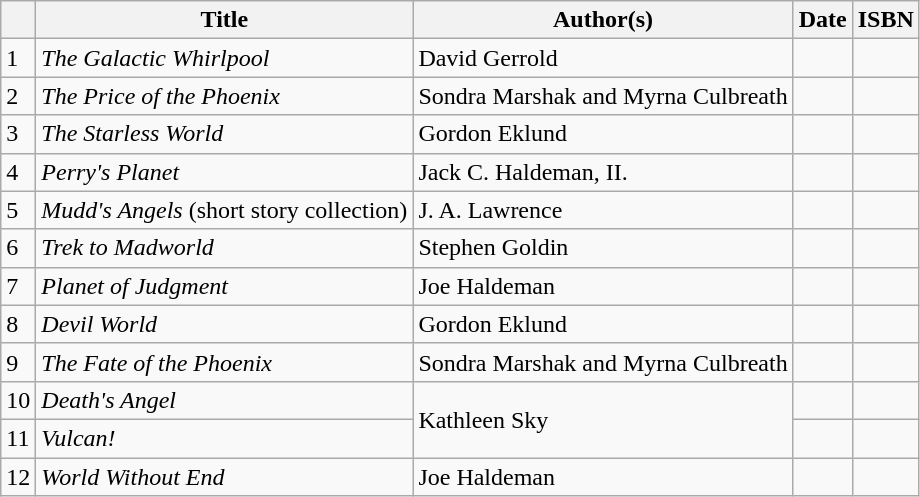<table class="wikitable">
<tr>
<th></th>
<th>Title</th>
<th>Author(s)</th>
<th>Date</th>
<th>ISBN</th>
</tr>
<tr>
<td>1</td>
<td><em>The Galactic Whirlpool</em></td>
<td>David Gerrold</td>
<td></td>
<td></td>
</tr>
<tr>
<td>2</td>
<td><em>The Price of the Phoenix</em></td>
<td>Sondra Marshak and Myrna Culbreath</td>
<td></td>
<td></td>
</tr>
<tr>
<td>3</td>
<td><em>The Starless World</em></td>
<td>Gordon Eklund</td>
<td></td>
<td></td>
</tr>
<tr>
<td>4</td>
<td><em>Perry's Planet</em></td>
<td>Jack C. Haldeman, II.</td>
<td></td>
<td></td>
</tr>
<tr>
<td>5</td>
<td><em>Mudd's Angels</em> (short story collection)</td>
<td>J. A. Lawrence</td>
<td></td>
<td></td>
</tr>
<tr>
<td>6</td>
<td><em>Trek to Madworld</em></td>
<td>Stephen Goldin</td>
<td></td>
<td></td>
</tr>
<tr>
<td>7</td>
<td><em>Planet of Judgment</em></td>
<td>Joe Haldeman</td>
<td></td>
<td></td>
</tr>
<tr>
<td>8</td>
<td><em>Devil World</em></td>
<td>Gordon Eklund</td>
<td></td>
<td></td>
</tr>
<tr>
<td>9</td>
<td><em>The Fate of the Phoenix</em></td>
<td>Sondra Marshak and Myrna Culbreath</td>
<td></td>
<td></td>
</tr>
<tr>
<td>10</td>
<td><em>Death's Angel</em></td>
<td rowspan="2">Kathleen Sky</td>
<td></td>
<td></td>
</tr>
<tr>
<td>11</td>
<td><em>Vulcan!</em></td>
<td></td>
<td></td>
</tr>
<tr>
<td>12</td>
<td><em>World Without End</em></td>
<td>Joe Haldeman</td>
<td></td>
<td></td>
</tr>
</table>
